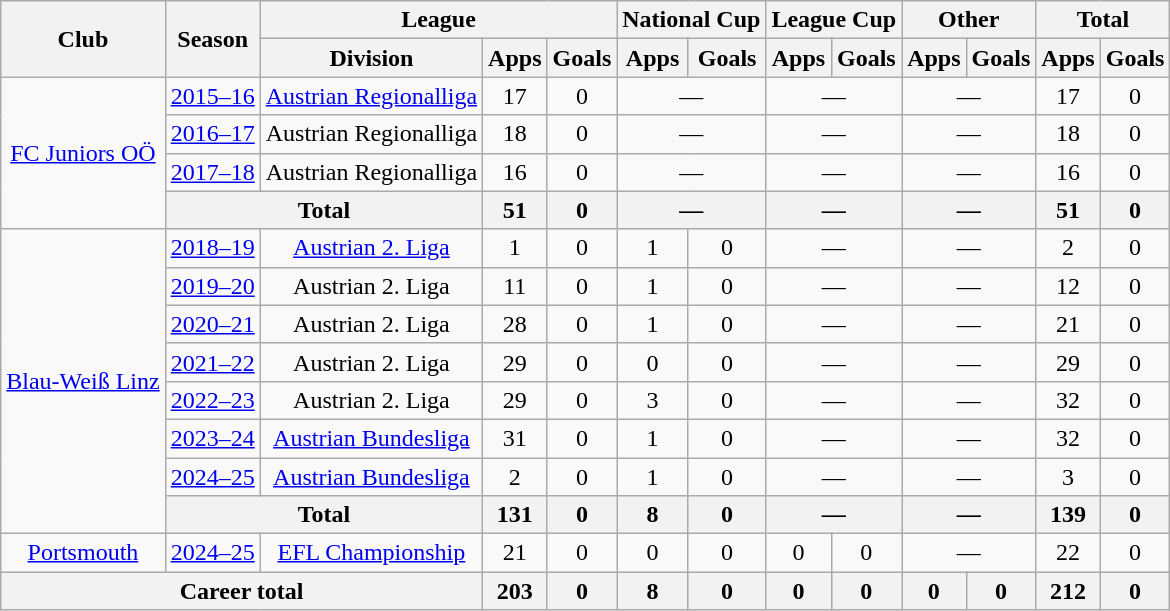<table class="wikitable" style="text-align: center;">
<tr>
<th rowspan="2">Club</th>
<th rowspan="2">Season</th>
<th colspan="3">League</th>
<th colspan="2">National Cup</th>
<th colspan="2">League Cup</th>
<th colspan="2">Other</th>
<th colspan="2">Total</th>
</tr>
<tr>
<th>Division</th>
<th>Apps</th>
<th>Goals</th>
<th>Apps</th>
<th>Goals</th>
<th>Apps</th>
<th>Goals</th>
<th>Apps</th>
<th>Goals</th>
<th>Apps</th>
<th>Goals</th>
</tr>
<tr>
<td rowspan=4><a href='#'>FC Juniors OÖ</a></td>
<td><a href='#'>2015–16</a></td>
<td><a href='#'>Austrian Regionalliga</a></td>
<td>17</td>
<td>0</td>
<td colspan=2>—</td>
<td colspan=2>—</td>
<td colspan=2>—</td>
<td>17</td>
<td>0</td>
</tr>
<tr>
<td><a href='#'>2016–17</a></td>
<td>Austrian Regionalliga</td>
<td>18</td>
<td>0</td>
<td colspan=2>—</td>
<td colspan=2>—</td>
<td colspan=2>—</td>
<td>18</td>
<td>0</td>
</tr>
<tr>
<td><a href='#'>2017–18</a></td>
<td>Austrian Regionalliga</td>
<td>16</td>
<td>0</td>
<td colspan=2>—</td>
<td colspan=2>—</td>
<td colspan=2>—</td>
<td>16</td>
<td>0</td>
</tr>
<tr>
<th colspan=2>Total</th>
<th>51</th>
<th>0</th>
<th colspan=2>—</th>
<th colspan=2>—</th>
<th colspan=2>—</th>
<th>51</th>
<th>0</th>
</tr>
<tr>
<td rowspan=8><a href='#'>Blau-Weiß Linz</a></td>
<td><a href='#'>2018–19</a></td>
<td><a href='#'>Austrian 2. Liga</a></td>
<td>1</td>
<td>0</td>
<td>1</td>
<td>0</td>
<td colspan=2>—</td>
<td colspan=2>—</td>
<td>2</td>
<td>0</td>
</tr>
<tr>
<td><a href='#'>2019–20</a></td>
<td>Austrian 2. Liga</td>
<td>11</td>
<td>0</td>
<td>1</td>
<td>0</td>
<td colspan=2>—</td>
<td colspan=2>—</td>
<td>12</td>
<td>0</td>
</tr>
<tr>
<td><a href='#'>2020–21</a></td>
<td>Austrian 2. Liga</td>
<td>28</td>
<td>0</td>
<td>1</td>
<td>0</td>
<td colspan=2>—</td>
<td colspan=2>—</td>
<td>21</td>
<td>0</td>
</tr>
<tr>
<td><a href='#'>2021–22</a></td>
<td>Austrian 2. Liga</td>
<td>29</td>
<td>0</td>
<td>0</td>
<td>0</td>
<td colspan=2>—</td>
<td colspan=2>—</td>
<td>29</td>
<td>0</td>
</tr>
<tr>
<td><a href='#'>2022–23</a></td>
<td>Austrian 2. Liga</td>
<td>29</td>
<td>0</td>
<td>3</td>
<td>0</td>
<td colspan=2>—</td>
<td colspan=2>—</td>
<td>32</td>
<td>0</td>
</tr>
<tr>
<td><a href='#'>2023–24</a></td>
<td><a href='#'>Austrian Bundesliga</a></td>
<td>31</td>
<td>0</td>
<td>1</td>
<td>0</td>
<td colspan=2>—</td>
<td colspan=2>—</td>
<td>32</td>
<td>0</td>
</tr>
<tr>
<td><a href='#'>2024–25</a></td>
<td><a href='#'>Austrian Bundesliga</a></td>
<td>2</td>
<td>0</td>
<td>1</td>
<td>0</td>
<td colspan=2>—</td>
<td colspan=2>—</td>
<td>3</td>
<td>0</td>
</tr>
<tr>
<th colspan=2>Total</th>
<th>131</th>
<th>0</th>
<th>8</th>
<th>0</th>
<th colspan=2>—</th>
<th colspan=2>—</th>
<th>139</th>
<th>0</th>
</tr>
<tr>
<td><a href='#'>Portsmouth</a></td>
<td><a href='#'>2024–25</a></td>
<td><a href='#'>EFL Championship</a></td>
<td>21</td>
<td>0</td>
<td>0</td>
<td>0</td>
<td>0</td>
<td>0</td>
<td colspan=2>—</td>
<td>22</td>
<td>0</td>
</tr>
<tr>
<th colspan="3">Career total</th>
<th>203</th>
<th>0</th>
<th>8</th>
<th>0</th>
<th>0</th>
<th>0</th>
<th>0</th>
<th>0</th>
<th>212</th>
<th>0</th>
</tr>
</table>
